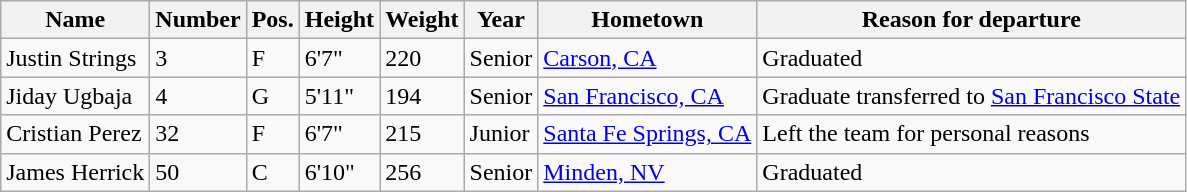<table class="wikitable sortable" border="1">
<tr>
<th>Name</th>
<th>Number</th>
<th>Pos.</th>
<th>Height</th>
<th>Weight</th>
<th>Year</th>
<th>Hometown</th>
<th class="unsortable">Reason for departure</th>
</tr>
<tr>
<td>Justin Strings</td>
<td>3</td>
<td>F</td>
<td>6'7"</td>
<td>220</td>
<td>Senior</td>
<td><a href='#'>Carson, CA</a></td>
<td>Graduated</td>
</tr>
<tr>
<td>Jiday Ugbaja</td>
<td>4</td>
<td>G</td>
<td>5'11"</td>
<td>194</td>
<td>Senior</td>
<td><a href='#'>San Francisco, CA</a></td>
<td>Graduate transferred to <a href='#'>San Francisco State</a></td>
</tr>
<tr>
<td>Cristian Perez</td>
<td>32</td>
<td>F</td>
<td>6'7"</td>
<td>215</td>
<td>Junior</td>
<td><a href='#'>Santa Fe Springs, CA</a></td>
<td>Left the team for personal reasons</td>
</tr>
<tr>
<td>James Herrick</td>
<td>50</td>
<td>C</td>
<td>6'10"</td>
<td>256</td>
<td>Senior</td>
<td><a href='#'>Minden, NV</a></td>
<td>Graduated</td>
</tr>
</table>
